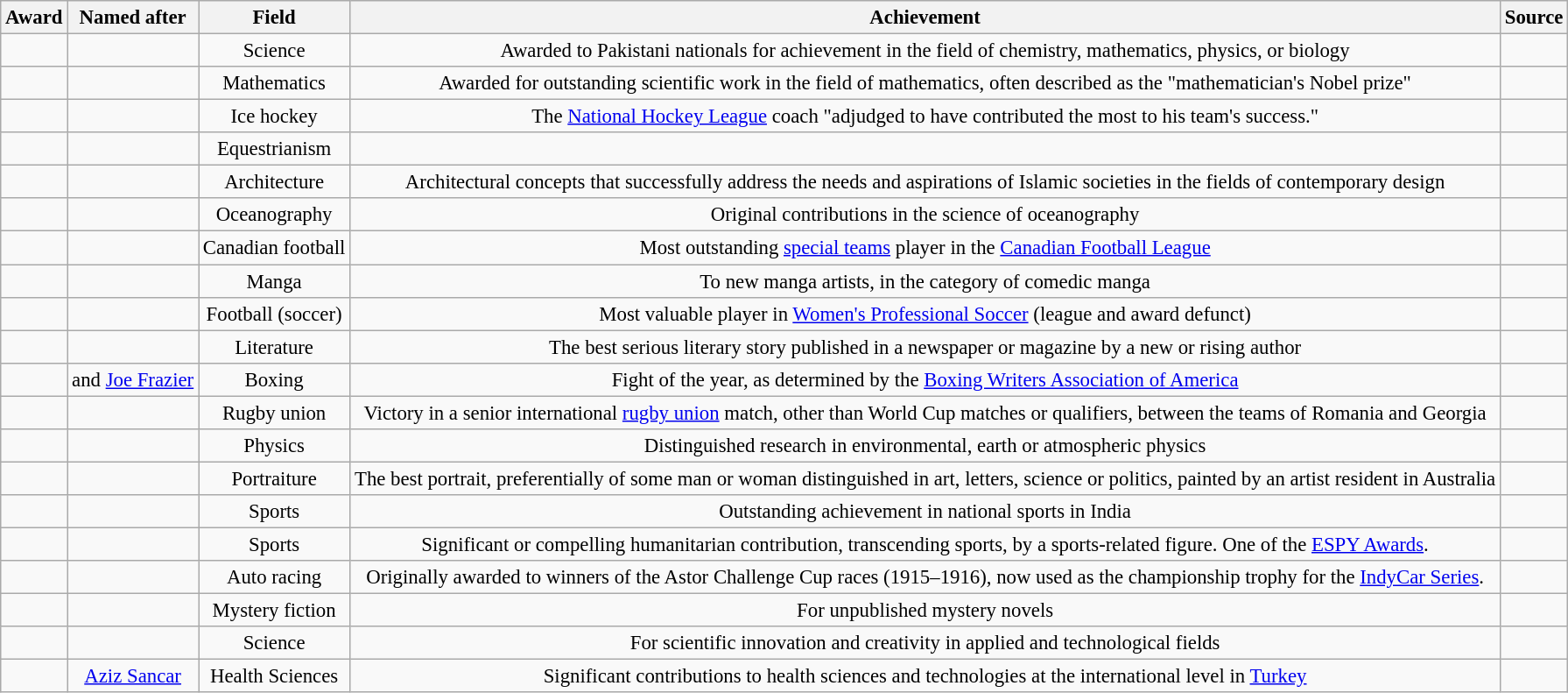<table class="wikitable sortable" style="text-align:center; font-size:95%">
<tr>
<th>Award</th>
<th>Named after</th>
<th>Field</th>
<th>Achievement</th>
<th>Source</th>
</tr>
<tr>
<td align = "left"></td>
<td></td>
<td>Science</td>
<td>Awarded to Pakistani nationals for achievement in the field of chemistry, mathematics, physics, or biology</td>
<td></td>
</tr>
<tr>
<td align = "left"></td>
<td></td>
<td>Mathematics</td>
<td>Awarded for outstanding scientific work in the field of mathematics, often described as the "mathematician's Nobel prize"</td>
<td></td>
</tr>
<tr>
<td align = "left"></td>
<td></td>
<td>Ice hockey</td>
<td>The <a href='#'>National Hockey League</a> coach "adjudged to have contributed the most to his team's success."</td>
<td></td>
</tr>
<tr>
<td align = "left"></td>
<td></td>
<td>Equestrianism</td>
<td></td>
<td></td>
</tr>
<tr>
<td align = "left"></td>
<td></td>
<td>Architecture</td>
<td>Architectural concepts that successfully address the needs and aspirations of Islamic societies in the fields of contemporary design</td>
<td></td>
</tr>
<tr>
<td align = "left"></td>
<td></td>
<td>Oceanography</td>
<td>Original contributions in the science of oceanography</td>
<td></td>
</tr>
<tr>
<td align="left"></td>
<td></td>
<td>Canadian football</td>
<td>Most outstanding <a href='#'>special teams</a> player in the <a href='#'>Canadian Football League</a></td>
<td></td>
</tr>
<tr>
<td align="left"></td>
<td></td>
<td>Manga</td>
<td>To new manga artists, in the category of comedic manga</td>
<td></td>
</tr>
<tr>
<td align = "left"></td>
<td></td>
<td>Football (soccer)</td>
<td>Most valuable player in <a href='#'>Women's Professional Soccer</a> (league and award defunct)</td>
<td></td>
</tr>
<tr>
<td align = "left"></td>
<td></td>
<td>Literature</td>
<td>The best serious literary story published in a newspaper or magazine by a new or rising author</td>
<td></td>
</tr>
<tr>
<td align = "left"></td>
<td> and <a href='#'>Joe Frazier</a></td>
<td>Boxing</td>
<td>Fight of the year, as determined by the <a href='#'>Boxing Writers Association of America</a></td>
<td></td>
</tr>
<tr>
<td align = "left"></td>
<td></td>
<td>Rugby union</td>
<td>Victory in a senior international <a href='#'>rugby union</a> match, other than World Cup matches or qualifiers, between the teams of Romania and Georgia</td>
<td></td>
</tr>
<tr>
<td align = "left"></td>
<td></td>
<td>Physics</td>
<td>Distinguished research in environmental, earth or atmospheric physics</td>
<td></td>
</tr>
<tr>
<td align = "left"></td>
<td></td>
<td>Portraiture</td>
<td>The best portrait, preferentially of some man or woman distinguished in art, letters, science or politics, painted by an artist resident in Australia</td>
<td></td>
</tr>
<tr>
<td align = "left"></td>
<td></td>
<td>Sports</td>
<td>Outstanding achievement in national sports in India</td>
<td></td>
</tr>
<tr>
<td align="left"></td>
<td></td>
<td>Sports</td>
<td>Significant or compelling humanitarian contribution, transcending sports, by a sports-related figure. One of the <a href='#'>ESPY Awards</a>.</td>
<td></td>
</tr>
<tr>
<td align="left"></td>
<td></td>
<td>Auto racing</td>
<td>Originally awarded to winners of the Astor Challenge Cup races (1915–1916), now used as the championship trophy for the <a href='#'>IndyCar Series</a>.</td>
<td></td>
</tr>
<tr>
<td align="left"></td>
<td></td>
<td>Mystery fiction</td>
<td>For unpublished mystery novels</td>
<td></td>
</tr>
<tr>
<td align = "left"></td>
<td></td>
<td>Science</td>
<td>For scientific innovation and creativity in applied and technological fields</td>
<td></td>
</tr>
<tr>
<td></td>
<td><a href='#'>Aziz Sancar</a></td>
<td>Health Sciences</td>
<td>Significant contributions to health sciences and technologies at the international level in <a href='#'>Turkey</a></td>
<td></td>
</tr>
</table>
